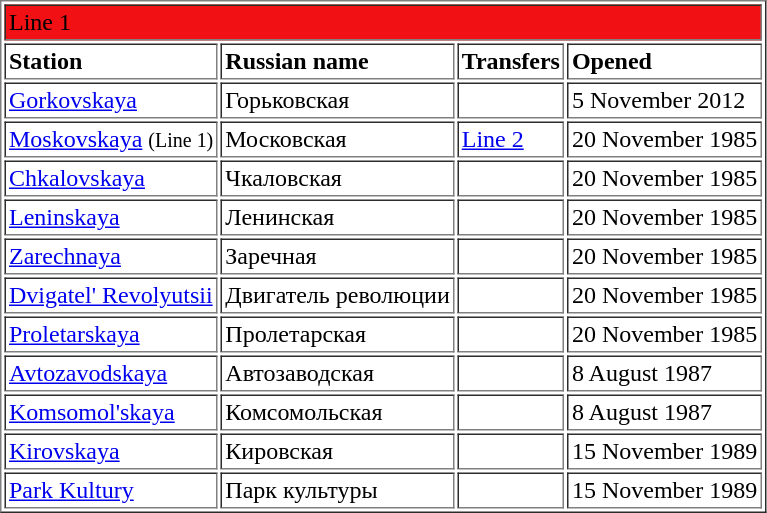<table border cellspacing="2" cellpadding="2">
<tr>
<td colspan="4" bgcolor="#f11013">Line 1</td>
</tr>
<tr>
<td><strong>Station</strong></td>
<td><strong>Russian name</strong></td>
<td><strong>Transfers</strong></td>
<td><strong>Opened</strong></td>
</tr>
<tr>
<td><a href='#'>Gorkovskaya</a></td>
<td>Горьковская</td>
<td></td>
<td>5 November 2012</td>
</tr>
<tr>
<td><a href='#'>Moskovskaya</a> <small>(Line 1)</small></td>
<td>Московская</td>
<td><a href='#'>Line 2</a></td>
<td>20 November 1985</td>
</tr>
<tr>
<td><a href='#'>Chkalovskaya</a></td>
<td>Чкаловская</td>
<td></td>
<td>20 November 1985</td>
</tr>
<tr>
<td><a href='#'>Leninskaya</a></td>
<td>Ленинская</td>
<td></td>
<td>20 November 1985</td>
</tr>
<tr>
<td><a href='#'>Zarechnaya</a></td>
<td>Заречная</td>
<td></td>
<td>20 November 1985</td>
</tr>
<tr>
<td><a href='#'>Dvigatel' Revolyutsii</a></td>
<td>Двигатель революции</td>
<td></td>
<td>20 November 1985</td>
</tr>
<tr>
<td><a href='#'>Proletarskaya</a></td>
<td>Пролетарская</td>
<td></td>
<td>20 November 1985</td>
</tr>
<tr>
<td><a href='#'>Avtozavodskaya</a></td>
<td>Автозаводская</td>
<td></td>
<td>8 August 1987</td>
</tr>
<tr>
<td><a href='#'>Komsomol'skaya</a></td>
<td>Комсомольская</td>
<td></td>
<td>8 August 1987</td>
</tr>
<tr>
<td><a href='#'>Kirovskaya</a></td>
<td>Кировская</td>
<td></td>
<td>15 November 1989</td>
</tr>
<tr>
<td><a href='#'>Park Kultury</a></td>
<td>Парк культуры</td>
<td></td>
<td>15 November 1989</td>
</tr>
</table>
